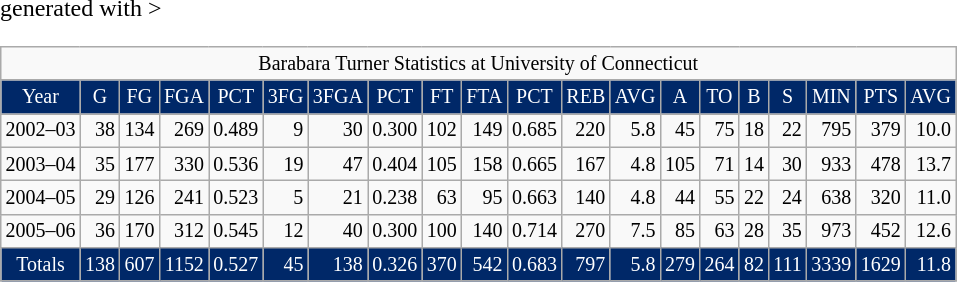<table class="wikitable" <hiddentext>generated with >
<tr style="font-size:10pt" align="center" valign="bottom">
<td colspan="20" height="14">Barabara Turner Statistics at University of Connecticut</td>
</tr>
<tr style="background-color:#002868;font-size:10pt;color:white" align="center" valign="bottom">
<td height="15">Year</td>
<td>G</td>
<td>FG</td>
<td>FGA</td>
<td>PCT</td>
<td>3FG</td>
<td>3FGA</td>
<td>PCT</td>
<td>FT</td>
<td>FTA</td>
<td>PCT</td>
<td>REB</td>
<td>AVG</td>
<td>A</td>
<td>TO</td>
<td>B</td>
<td>S</td>
<td>MIN</td>
<td>PTS</td>
<td>AVG</td>
</tr>
<tr style="font-size:10pt">
<td height="14"  valign="bottom">2002–03</td>
<td align="right" valign="bottom">38</td>
<td align="right" valign="bottom">134</td>
<td align="right" valign="bottom">269</td>
<td align="right" valign="bottom">0.489</td>
<td align="right" valign="bottom">9</td>
<td align="right" valign="bottom">30</td>
<td align="right" valign="bottom">0.300</td>
<td align="right" valign="bottom">102</td>
<td align="right" valign="bottom">149</td>
<td align="right" valign="bottom">0.685</td>
<td align="right" valign="bottom">220</td>
<td align="right" valign="bottom">5.8</td>
<td align="right" valign="bottom">45</td>
<td align="right" valign="bottom">75</td>
<td align="right" valign="bottom">18</td>
<td align="right" valign="bottom">22</td>
<td align="right" valign="bottom">795</td>
<td align="right" valign="bottom">379</td>
<td align="right" valign="bottom">10.0</td>
</tr>
<tr style="font-size:10pt">
<td height="14"  valign="bottom">2003–04</td>
<td align="right" valign="bottom">35</td>
<td align="right" valign="bottom">177</td>
<td align="right" valign="bottom">330</td>
<td align="right" valign="bottom">0.536</td>
<td align="right" valign="bottom">19</td>
<td align="right" valign="bottom">47</td>
<td align="right" valign="bottom">0.404</td>
<td align="right" valign="bottom">105</td>
<td align="right" valign="bottom">158</td>
<td align="right" valign="bottom">0.665</td>
<td align="right" valign="bottom">167</td>
<td align="right" valign="bottom">4.8</td>
<td align="right" valign="bottom">105</td>
<td align="right" valign="bottom">71</td>
<td align="right" valign="bottom">14</td>
<td align="right" valign="bottom">30</td>
<td align="right" valign="bottom">933</td>
<td align="right" valign="bottom">478</td>
<td align="right" valign="bottom">13.7</td>
</tr>
<tr style="font-size:10pt">
<td height="14"  valign="bottom">2004–05</td>
<td align="right" valign="bottom">29</td>
<td align="right" valign="bottom">126</td>
<td align="right" valign="bottom">241</td>
<td align="right" valign="bottom">0.523</td>
<td align="right" valign="bottom">5</td>
<td align="right" valign="bottom">21</td>
<td align="right" valign="bottom">0.238</td>
<td align="right" valign="bottom">63</td>
<td align="right" valign="bottom">95</td>
<td align="right" valign="bottom">0.663</td>
<td align="right" valign="bottom">140</td>
<td align="right" valign="bottom">4.8</td>
<td align="right" valign="bottom">44</td>
<td align="right" valign="bottom">55</td>
<td align="right" valign="bottom">22</td>
<td align="right" valign="bottom">24</td>
<td align="right" valign="bottom">638</td>
<td align="right" valign="bottom">320</td>
<td align="right" valign="bottom">11.0</td>
</tr>
<tr style="font-size:10pt">
<td height="14"  valign="bottom">2005–06</td>
<td align="right" valign="bottom">36</td>
<td align="right" valign="bottom">170</td>
<td align="right" valign="bottom">312</td>
<td align="right" valign="bottom">0.545</td>
<td align="right" valign="bottom">12</td>
<td align="right" valign="bottom">40</td>
<td align="right" valign="bottom">0.300</td>
<td align="right" valign="bottom">100</td>
<td align="right" valign="bottom">140</td>
<td align="right" valign="bottom">0.714</td>
<td align="right" valign="bottom">270</td>
<td align="right" valign="bottom">7.5</td>
<td align="right" valign="bottom">85</td>
<td align="right" valign="bottom">63</td>
<td align="right" valign="bottom">28</td>
<td align="right" valign="bottom">35</td>
<td align="right" valign="bottom">973</td>
<td align="right" valign="bottom">452</td>
<td align="right" valign="bottom">12.6</td>
</tr>
<tr style="background-color:#002868;font-size:10pt;color:white">
<td height="15" align="center" valign="bottom">Totals</td>
<td align="right" valign="bottom">138</td>
<td align="right" valign="bottom">607</td>
<td align="right" valign="bottom">1152</td>
<td align="right" valign="bottom">0.527</td>
<td align="right" valign="bottom">45</td>
<td align="right" valign="bottom">138</td>
<td align="right" valign="bottom">0.326</td>
<td align="right" valign="bottom">370</td>
<td align="right" valign="bottom">542</td>
<td align="right" valign="bottom">0.683</td>
<td align="right" valign="bottom">797</td>
<td align="right" valign="bottom">5.8</td>
<td align="right" valign="bottom">279</td>
<td align="right" valign="bottom">264</td>
<td align="right" valign="bottom">82</td>
<td align="right" valign="bottom">111</td>
<td align="right" valign="bottom">3339</td>
<td align="right" valign="bottom">1629</td>
<td align="right" valign="bottom">11.8</td>
</tr>
</table>
